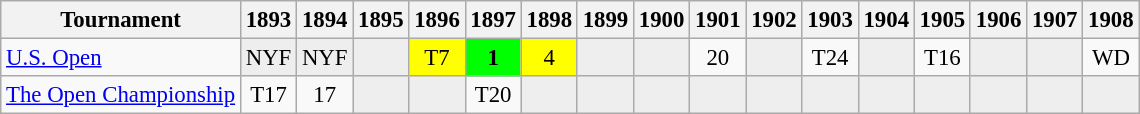<table class="wikitable" style="font-size:95%;text-align:center;">
<tr>
<th>Tournament</th>
<th>1893</th>
<th>1894</th>
<th>1895</th>
<th>1896</th>
<th>1897</th>
<th>1898</th>
<th>1899</th>
<th>1900</th>
<th>1901</th>
<th>1902</th>
<th>1903</th>
<th>1904</th>
<th>1905</th>
<th>1906</th>
<th>1907</th>
<th>1908</th>
</tr>
<tr>
<td align=left><a href='#'>U.S. Open</a></td>
<td style="background:#eeeeee;">NYF</td>
<td style="background:#eeeeee;">NYF</td>
<td style="background:#eeeeee;"></td>
<td style="background:yellow;">T7</td>
<td style="background:lime;"><strong>1</strong></td>
<td style="background:yellow;">4</td>
<td style="background:#eeeeee;"></td>
<td style="background:#eeeeee;"></td>
<td>20</td>
<td style="background:#eeeeee;"></td>
<td>T24</td>
<td style="background:#eeeeee;"></td>
<td>T16</td>
<td style="background:#eeeeee;"></td>
<td style="background:#eeeeee;"></td>
<td>WD</td>
</tr>
<tr>
<td align=left><a href='#'>The Open Championship</a></td>
<td>T17</td>
<td>17</td>
<td style="background:#eeeeee;"></td>
<td style="background:#eeeeee;"></td>
<td>T20</td>
<td style="background:#eeeeee;"></td>
<td style="background:#eeeeee;"></td>
<td style="background:#eeeeee;"></td>
<td style="background:#eeeeee;"></td>
<td style="background:#eeeeee;"></td>
<td style="background:#eeeeee;"></td>
<td style="background:#eeeeee;"></td>
<td style="background:#eeeeee;"></td>
<td style="background:#eeeeee;"></td>
<td style="background:#eeeeee;"></td>
<td style="background:#eeeeee;"></td>
</tr>
</table>
